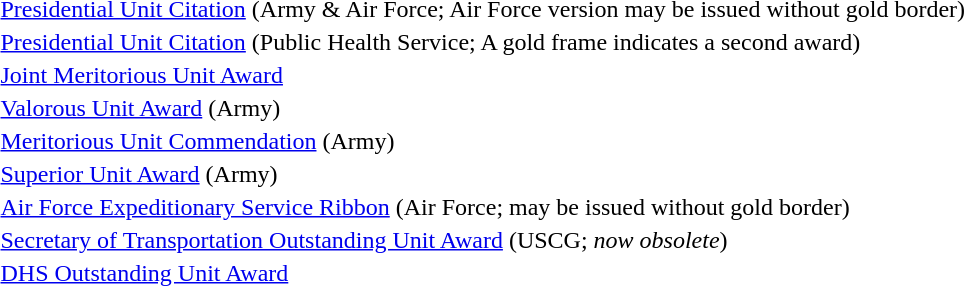<table>
<tr>
<td> <a href='#'>Presidential Unit Citation</a> (Army & Air Force; Air Force version may be issued without gold border)</td>
</tr>
<tr>
<td> <a href='#'>Presidential Unit Citation</a> (Public Health Service; A gold frame indicates a second award)</td>
</tr>
<tr>
<td> <a href='#'>Joint Meritorious Unit Award</a></td>
</tr>
<tr>
<td> <a href='#'>Valorous Unit Award</a> (Army)</td>
</tr>
<tr>
<td> <a href='#'>Meritorious Unit Commendation</a> (Army)</td>
</tr>
<tr>
<td> <a href='#'>Superior Unit Award</a> (Army)</td>
</tr>
<tr>
<td> <a href='#'>Air Force Expeditionary Service Ribbon</a> (Air Force; may be issued without gold border)</td>
</tr>
<tr>
<td> <a href='#'>Secretary of Transportation Outstanding Unit Award</a> (USCG; <em>now obsolete</em>)</td>
</tr>
<tr>
<td> <a href='#'>DHS Outstanding Unit Award</a></td>
</tr>
</table>
